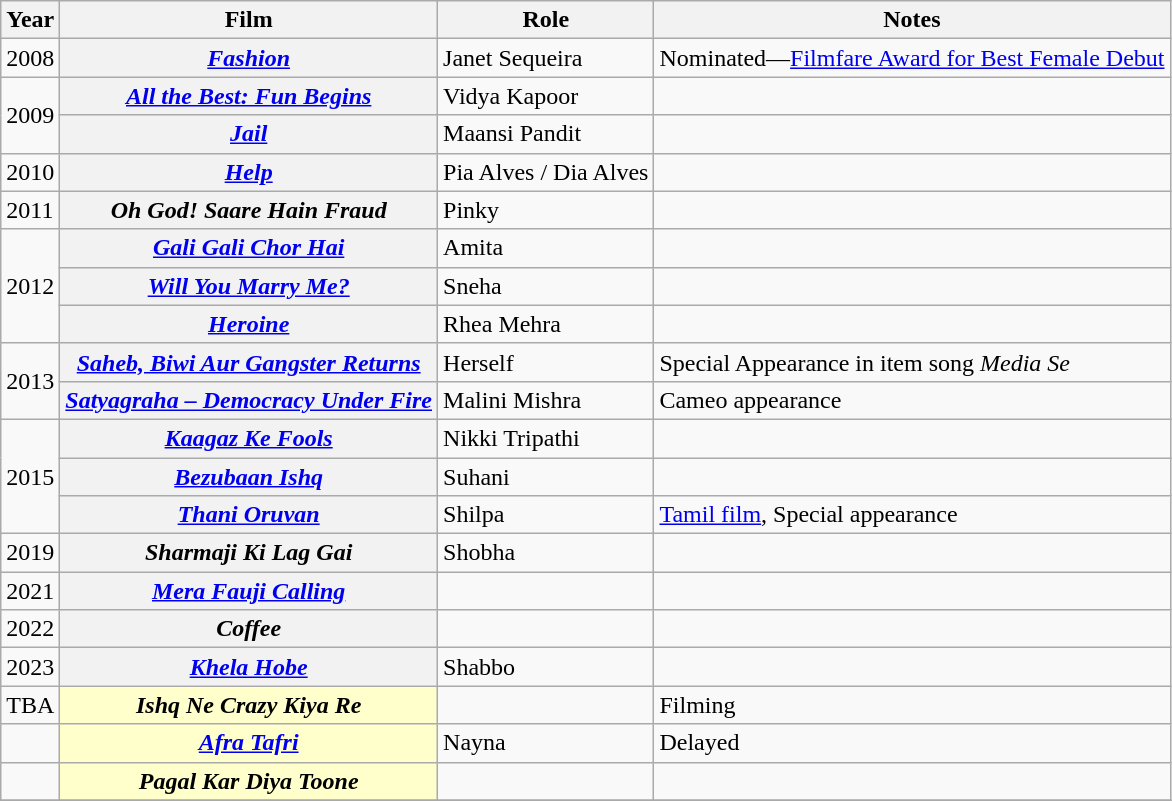<table class="wikitable sortable plainrowheaders">
<tr style="text-align:center;">
<th scope="col">Year</th>
<th scope="col">Film</th>
<th scope="col">Role</th>
<th class="unsortable" scope="col">Notes</th>
</tr>
<tr>
<td>2008</td>
<th scope="row"><em><a href='#'>Fashion</a></em></th>
<td>Janet Sequeira</td>
<td>Nominated—<a href='#'>Filmfare Award for Best Female Debut</a></td>
</tr>
<tr>
<td rowspan="2">2009</td>
<th scope="row"><em><a href='#'>All the Best: Fun Begins</a></em></th>
<td>Vidya Kapoor</td>
<td></td>
</tr>
<tr>
<th scope="row"><em><a href='#'>Jail</a></em></th>
<td>Maansi Pandit</td>
<td></td>
</tr>
<tr>
<td>2010</td>
<th scope="row"><em><a href='#'>Help</a></em></th>
<td>Pia Alves / Dia Alves</td>
<td></td>
</tr>
<tr>
<td>2011</td>
<th scope="row"><em>Oh God! Saare Hain Fraud</em></th>
<td>Pinky</td>
<td></td>
</tr>
<tr>
<td rowspan="3">2012</td>
<th scope="row"><em><a href='#'>Gali Gali Chor Hai</a></em></th>
<td>Amita</td>
<td></td>
</tr>
<tr>
<th scope="row"><em><a href='#'>Will You Marry Me?</a></em></th>
<td>Sneha</td>
<td></td>
</tr>
<tr>
<th scope="row"><em><a href='#'>Heroine</a></em></th>
<td>Rhea Mehra</td>
<td></td>
</tr>
<tr>
<td rowspan="2">2013</td>
<th scope="row"><em><a href='#'>Saheb, Biwi Aur Gangster Returns</a></em></th>
<td>Herself</td>
<td>Special Appearance in item song <em>Media Se</em></td>
</tr>
<tr>
<th scope="row"><em><a href='#'>Satyagraha – Democracy Under Fire</a></em></th>
<td>Malini Mishra</td>
<td>Cameo appearance</td>
</tr>
<tr>
<td rowspan="3">2015</td>
<th scope="row"><em><a href='#'>Kaagaz Ke Fools</a></em></th>
<td>Nikki Tripathi</td>
<td></td>
</tr>
<tr>
<th scope="row"><em><a href='#'>Bezubaan Ishq</a></em></th>
<td>Suhani</td>
<td></td>
</tr>
<tr>
<th scope="row"><em><a href='#'>Thani Oruvan</a></em></th>
<td>Shilpa</td>
<td><a href='#'>Tamil film</a>, Special appearance</td>
</tr>
<tr>
<td>2019</td>
<th scope="row"><em>Sharmaji Ki Lag Gai</em></th>
<td>Shobha</td>
<td></td>
</tr>
<tr>
<td>2021</td>
<th scope="row"><em><a href='#'>Mera Fauji Calling</a></em></th>
<td></td>
<td></td>
</tr>
<tr>
<td>2022</td>
<th scope="row"><em>Coffee</em></th>
<td></td>
<td></td>
</tr>
<tr>
<td>2023</td>
<th scope="row"><em><a href='#'>Khela Hobe</a></em></th>
<td>Shabbo</td>
<td></td>
</tr>
<tr>
<td>TBA</td>
<th scope="row" style="background:#FFFFCC;"><em>Ishq Ne Crazy Kiya Re</em></th>
<td></td>
<td>Filming</td>
</tr>
<tr>
<td></td>
<th scope="row" style="background:#FFFFCC;"><em><a href='#'>Afra Tafri</a></em></th>
<td>Nayna</td>
<td>Delayed</td>
</tr>
<tr>
<td></td>
<th scope="row" style="background:#FFFFCC;"><em>Pagal Kar Diya Toone</em></th>
<td></td>
<td></td>
</tr>
<tr>
</tr>
</table>
